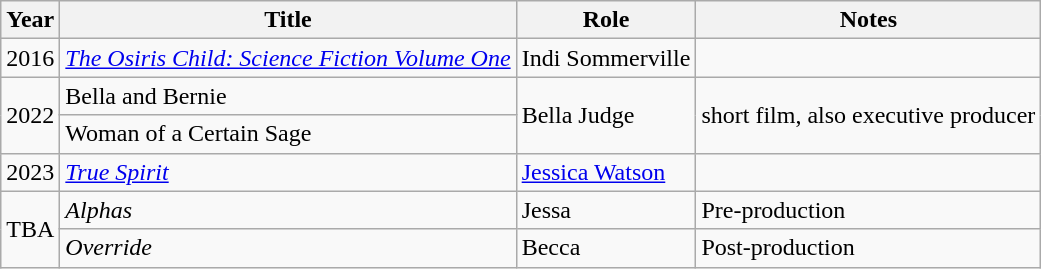<table class="wikitable sortable">
<tr>
<th>Year</th>
<th>Title</th>
<th>Role</th>
<th class="unsortable">Notes</th>
</tr>
<tr>
<td>2016</td>
<td><em><a href='#'>The Osiris Child: Science Fiction Volume One</a></em></td>
<td>Indi Sommerville</td>
<td></td>
</tr>
<tr>
<td rowspan="2">2022</td>
<td>Bella and Bernie</td>
<td rowspan="2">Bella Judge</td>
<td rowspan="2">short film, also executive producer</td>
</tr>
<tr>
<td>Woman of a Certain Sage</td>
</tr>
<tr>
<td>2023</td>
<td><em><a href='#'>True Spirit</a></em></td>
<td><a href='#'>Jessica Watson</a></td>
<td></td>
</tr>
<tr>
<td rowspan="2">TBA</td>
<td><em>Alphas</em></td>
<td>Jessa</td>
<td>Pre-production</td>
</tr>
<tr>
<td><em>Override</em></td>
<td>Becca</td>
<td>Post-production</td>
</tr>
</table>
